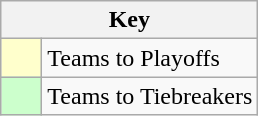<table class="wikitable" style="text-align: center;">
<tr>
<th colspan=2>Key</th>
</tr>
<tr>
<td style="background:#ffffcc; width:20px;"></td>
<td align=left>Teams to Playoffs</td>
</tr>
<tr>
<td style="background:#ccffcc; width:20px;"></td>
<td align=left>Teams to Tiebreakers</td>
</tr>
</table>
